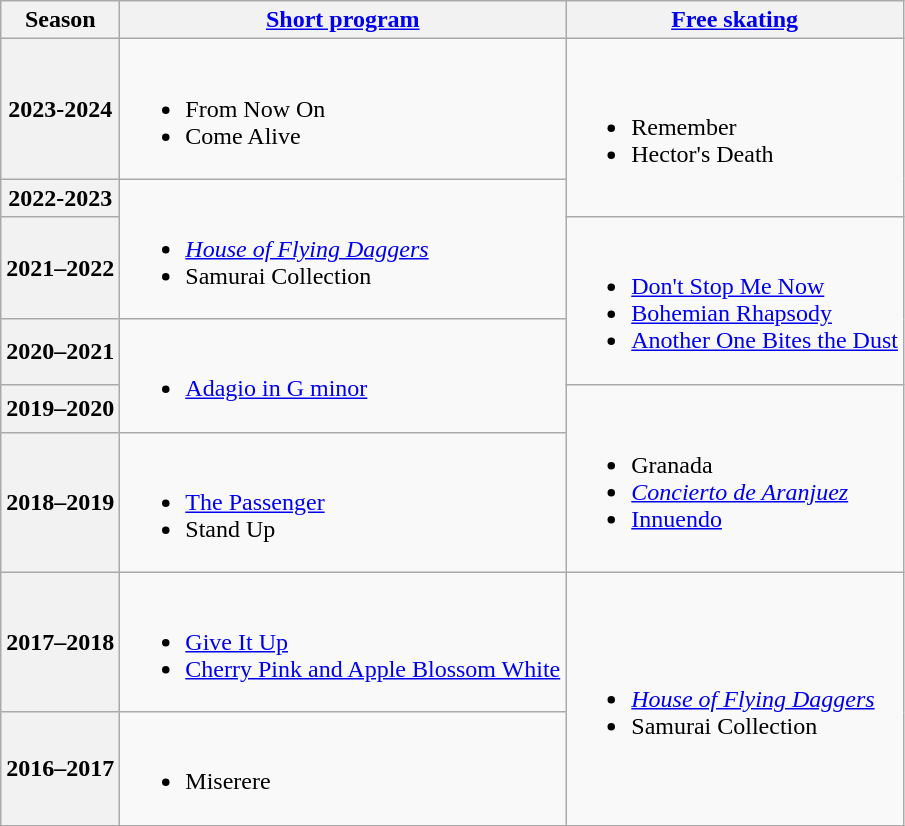<table class="wikitable">
<tr>
<th>Season</th>
<th><a href='#'>Short program</a></th>
<th><a href='#'>Free skating</a></th>
</tr>
<tr>
<th>2023-2024</th>
<td><br><ul><li>From Now On</li><li>Come Alive<br> </li></ul></td>
<td rowspan=2><br><ul><li>Remember</li><li>Hector's Death<br> </li></ul></td>
</tr>
<tr>
<th>2022-2023</th>
<td rowspan=2><br><ul><li><em><a href='#'>House of Flying Daggers</a></em> <br> </li><li>Samurai Collection <br> </li></ul></td>
</tr>
<tr>
<th>2021–2022</th>
<td rowspan=2><br><ul><li><a href='#'>Don't Stop Me Now</a></li><li><a href='#'>Bohemian Rhapsody</a></li><li><a href='#'>Another One Bites the Dust</a><br></li></ul></td>
</tr>
<tr>
<th>2020–2021<br></th>
<td rowspan=2><br><ul><li><a href='#'>Adagio in G minor</a><br></li></ul></td>
</tr>
<tr>
<th>2019–2020</th>
<td rowspan=2><br><ul><li>Granada<br></li><li><em><a href='#'>Concierto de Aranjuez</a></em><br></li><li><a href='#'>Innuendo</a><br></li></ul></td>
</tr>
<tr>
<th>2018–2019<br></th>
<td><br><ul><li><a href='#'>The Passenger</a><br></li><li>Stand Up<br></li></ul></td>
</tr>
<tr>
<th>2017–2018<br></th>
<td><br><ul><li><a href='#'>Give It Up</a><br></li><li><a href='#'>Cherry Pink and Apple Blossom White</a><br></li></ul></td>
<td rowspan=2><br><ul><li><em><a href='#'>House of Flying Daggers</a></em><br></li><li>Samurai Collection<br></li></ul></td>
</tr>
<tr>
<th>2016–2017<br></th>
<td><br><ul><li>Miserere<br></li></ul></td>
</tr>
</table>
